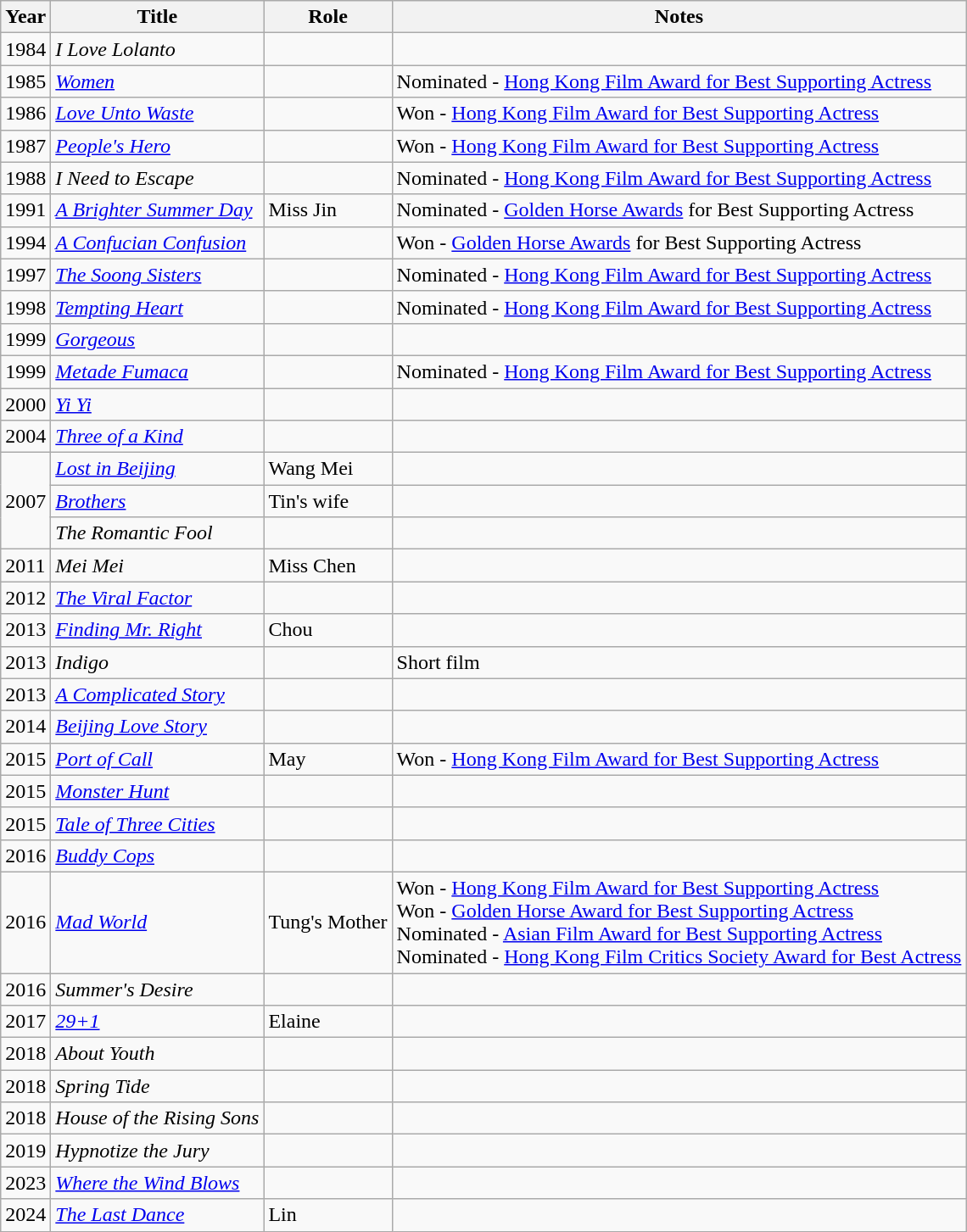<table class="wikitable sortable">
<tr>
<th>Year</th>
<th>Title</th>
<th>Role</th>
<th class="unsortable">Notes</th>
</tr>
<tr>
<td>1984</td>
<td><em>I Love Lolanto</em></td>
<td></td>
<td></td>
</tr>
<tr>
<td>1985</td>
<td><em><a href='#'>Women</a></em></td>
<td></td>
<td>Nominated - <a href='#'>Hong Kong Film Award for Best Supporting Actress</a></td>
</tr>
<tr>
<td>1986</td>
<td><em><a href='#'>Love Unto Waste</a></em></td>
<td></td>
<td>Won - <a href='#'>Hong Kong Film Award for Best Supporting Actress</a></td>
</tr>
<tr>
<td>1987</td>
<td><em><a href='#'>People's Hero</a></em></td>
<td></td>
<td>Won - <a href='#'>Hong Kong Film Award for Best Supporting Actress</a></td>
</tr>
<tr>
<td>1988</td>
<td><em>I Need to Escape</em></td>
<td></td>
<td>Nominated - <a href='#'>Hong Kong Film Award for Best Supporting Actress</a></td>
</tr>
<tr>
<td>1991</td>
<td><em><a href='#'>A Brighter Summer Day</a></em></td>
<td>Miss Jin</td>
<td>Nominated - <a href='#'>Golden Horse Awards</a> for Best Supporting Actress</td>
</tr>
<tr>
<td>1994</td>
<td><em><a href='#'>A Confucian Confusion</a></em></td>
<td></td>
<td>Won - <a href='#'>Golden Horse Awards</a> for Best Supporting Actress</td>
</tr>
<tr>
<td>1997</td>
<td><em><a href='#'>The Soong Sisters</a></em></td>
<td></td>
<td>Nominated - <a href='#'>Hong Kong Film Award for Best Supporting Actress</a></td>
</tr>
<tr>
<td>1998</td>
<td><em><a href='#'>Tempting Heart</a></em></td>
<td></td>
<td>Nominated - <a href='#'>Hong Kong Film Award for Best Supporting Actress</a></td>
</tr>
<tr>
<td>1999</td>
<td><em><a href='#'>Gorgeous</a></em></td>
<td></td>
<td></td>
</tr>
<tr>
<td>1999</td>
<td><em><a href='#'>Metade Fumaca</a></em></td>
<td></td>
<td>Nominated - <a href='#'>Hong Kong Film Award for Best Supporting Actress</a></td>
</tr>
<tr>
<td>2000</td>
<td><em><a href='#'>Yi Yi</a></em></td>
<td></td>
<td></td>
</tr>
<tr>
<td>2004</td>
<td><em><a href='#'>Three of a Kind</a></em></td>
<td></td>
<td></td>
</tr>
<tr>
<td rowspan="3">2007</td>
<td><em><a href='#'>Lost in Beijing</a></em></td>
<td>Wang Mei</td>
<td></td>
</tr>
<tr>
<td><em><a href='#'>Brothers</a></em></td>
<td>Tin's wife</td>
</tr>
<tr>
<td><em>The Romantic Fool</em></td>
<td></td>
<td></td>
</tr>
<tr>
<td>2011</td>
<td><em>Mei Mei</em></td>
<td>Miss Chen</td>
<td></td>
</tr>
<tr>
<td>2012</td>
<td><em><a href='#'>The Viral Factor</a></em></td>
<td></td>
<td></td>
</tr>
<tr>
<td>2013</td>
<td><em><a href='#'>Finding Mr. Right</a></em></td>
<td>Chou</td>
<td></td>
</tr>
<tr>
<td>2013</td>
<td><em>Indigo</em></td>
<td></td>
<td>Short film</td>
</tr>
<tr>
<td>2013</td>
<td><em><a href='#'>A Complicated Story</a></em></td>
<td></td>
<td></td>
</tr>
<tr>
<td>2014</td>
<td><em><a href='#'>Beijing Love Story</a></em></td>
<td></td>
<td></td>
</tr>
<tr>
<td>2015</td>
<td><em><a href='#'>Port of Call</a></em></td>
<td>May</td>
<td>Won - <a href='#'>Hong Kong Film Award for Best Supporting Actress</a></td>
</tr>
<tr>
<td>2015</td>
<td><em><a href='#'>Monster Hunt</a></em></td>
<td></td>
<td></td>
</tr>
<tr>
<td>2015</td>
<td><em><a href='#'>Tale of Three Cities</a></em></td>
<td></td>
<td></td>
</tr>
<tr>
<td>2016</td>
<td><em><a href='#'>Buddy Cops</a></em></td>
<td></td>
<td></td>
</tr>
<tr>
<td>2016</td>
<td><em><a href='#'>Mad World</a></em></td>
<td>Tung's Mother</td>
<td>Won - <a href='#'>Hong Kong Film Award for Best Supporting Actress</a><br>Won - <a href='#'>Golden Horse Award for Best Supporting Actress</a><br> Nominated - <a href='#'>Asian Film Award for Best Supporting Actress</a><br> Nominated - <a href='#'>Hong Kong Film Critics Society Award for Best Actress</a></td>
</tr>
<tr>
<td>2016</td>
<td><em>Summer's Desire</em></td>
<td></td>
<td></td>
</tr>
<tr>
<td>2017</td>
<td><em><a href='#'>29+1</a></em></td>
<td>Elaine</td>
<td></td>
</tr>
<tr>
<td>2018</td>
<td><em>About Youth</em></td>
<td></td>
<td></td>
</tr>
<tr>
<td>2018</td>
<td><em>Spring Tide</em></td>
<td></td>
<td></td>
</tr>
<tr>
<td>2018</td>
<td><em>House of the Rising Sons</em></td>
<td></td>
<td></td>
</tr>
<tr>
<td>2019</td>
<td><em>Hypnotize the Jury</em></td>
<td></td>
<td></td>
</tr>
<tr>
<td>2023</td>
<td><em><a href='#'>Where the Wind Blows</a></em></td>
<td></td>
<td></td>
</tr>
<tr>
<td>2024</td>
<td><em><a href='#'>The Last Dance</a></em></td>
<td>Lin</td>
<td></td>
</tr>
</table>
